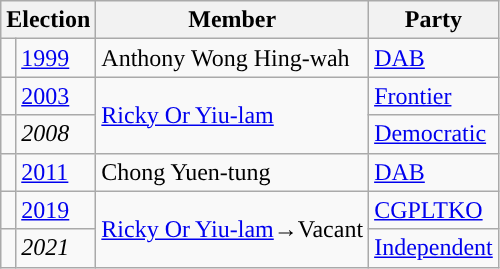<table class="wikitable">
<tr>
<th colspan="2">Election</th>
<th>Member</th>
<th>Party</th>
</tr>
<tr>
<td style="color:inherit;background:"></td>
<td><a href='#'>1999</a></td>
<td>Anthony Wong Hing-wah</td>
<td><a href='#'>DAB</a></td>
</tr>
<tr>
<td style="color:inherit;background:"></td>
<td><a href='#'>2003</a></td>
<td rowspan=2><a href='#'>Ricky Or Yiu-lam</a></td>
<td><a href='#'>Frontier</a></td>
</tr>
<tr>
<td style="color:inherit;background:"></td>
<td><em>2008</em></td>
<td><a href='#'>Democratic</a></td>
</tr>
<tr>
<td style="color:inherit;background:"></td>
<td><a href='#'>2011</a></td>
<td>Chong Yuen-tung</td>
<td><a href='#'>DAB</a></td>
</tr>
<tr>
<td style="color:inherit;background:"></td>
<td><a href='#'>2019</a></td>
<td rowspan=2><a href='#'>Ricky Or Yiu-lam</a>→Vacant</td>
<td><a href='#'>CGPLTKO</a></td>
</tr>
<tr>
<td style="color:inherit;background:"></td>
<td><em>2021</em></td>
<td><a href='#'>Independent</a></td>
</tr>
</table>
